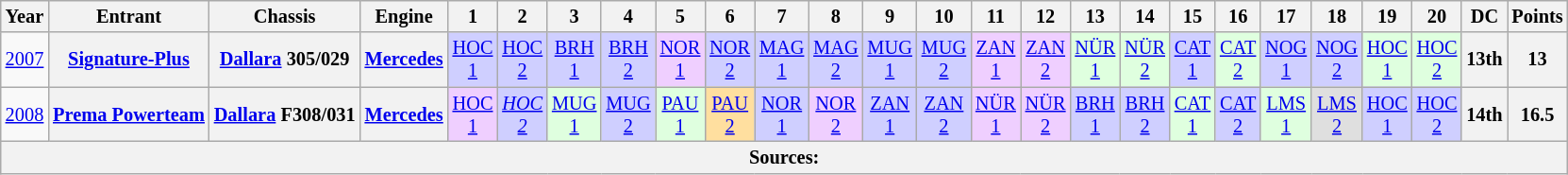<table class="wikitable" style="text-align:center; font-size:85%">
<tr>
<th>Year</th>
<th>Entrant</th>
<th>Chassis</th>
<th>Engine</th>
<th>1</th>
<th>2</th>
<th>3</th>
<th>4</th>
<th>5</th>
<th>6</th>
<th>7</th>
<th>8</th>
<th>9</th>
<th>10</th>
<th>11</th>
<th>12</th>
<th>13</th>
<th>14</th>
<th>15</th>
<th>16</th>
<th>17</th>
<th>18</th>
<th>19</th>
<th>20</th>
<th>DC</th>
<th>Points</th>
</tr>
<tr>
<td><a href='#'>2007</a></td>
<th nowrap><a href='#'>Signature-Plus</a></th>
<th nowrap><a href='#'>Dallara</a> 305/029</th>
<th nowrap><a href='#'>Mercedes</a></th>
<td style="background:#CFCFFF;"><a href='#'>HOC<br>1</a><br></td>
<td style="background:#CFCFFF;"><a href='#'>HOC<br>2</a><br></td>
<td style="background:#CFCFFF;"><a href='#'>BRH<br>1</a><br></td>
<td style="background:#CFCFFF;"><a href='#'>BRH<br>2</a><br></td>
<td style="background:#EFCFFF;"><a href='#'>NOR<br>1</a><br></td>
<td style="background:#CFCFFF;"><a href='#'>NOR<br>2</a><br></td>
<td style="background:#CFCFFF;"><a href='#'>MAG<br>1</a><br></td>
<td style="background:#CFCFFF;"><a href='#'>MAG<br>2</a><br></td>
<td style="background:#CFCFFF;"><a href='#'>MUG<br>1</a><br></td>
<td style="background:#CFCFFF;"><a href='#'>MUG<br>2</a><br></td>
<td style="background:#EFCFFF;"><a href='#'>ZAN<br>1</a><br></td>
<td style="background:#EFCFFF;"><a href='#'>ZAN<br>2</a><br></td>
<td style="background:#DFFFDF;"><a href='#'>NÜR<br>1</a><br></td>
<td style="background:#DFFFDF;"><a href='#'>NÜR<br>2</a><br></td>
<td style="background:#CFCFFF;"><a href='#'>CAT<br>1</a><br></td>
<td style="background:#DFFFDF;"><a href='#'>CAT<br>2</a><br></td>
<td style="background:#CFCFFF;"><a href='#'>NOG<br>1</a><br></td>
<td style="background:#CFCFFF;"><a href='#'>NOG<br>2</a><br></td>
<td style="background:#DFFFDF;"><a href='#'>HOC<br>1</a><br></td>
<td style="background:#DFFFDF;"><a href='#'>HOC<br>2</a><br></td>
<th>13th</th>
<th>13</th>
</tr>
<tr>
<td><a href='#'>2008</a></td>
<th nowrap><a href='#'>Prema Powerteam</a></th>
<th nowrap><a href='#'>Dallara</a> F308/031</th>
<th nowrap><a href='#'>Mercedes</a></th>
<td style="background:#EFCFFF;"><a href='#'>HOC<br>1</a><br></td>
<td style="background:#CFCFFF;"><em><a href='#'>HOC<br>2</a></em><br></td>
<td style="background:#DFFFDF;"><a href='#'>MUG<br>1</a><br></td>
<td style="background:#CFCFFF;"><a href='#'>MUG<br>2</a><br></td>
<td style="background:#DFFFDF;"><a href='#'>PAU<br>1</a><br></td>
<td style="background:#FFDF9F;"><a href='#'>PAU<br>2</a><br></td>
<td style="background:#CFCFFF;"><a href='#'>NOR<br>1</a><br></td>
<td style="background:#EFCFFF;"><a href='#'>NOR<br>2</a><br></td>
<td style="background:#CFCFFF;"><a href='#'>ZAN<br>1</a><br></td>
<td style="background:#CFCFFF;"><a href='#'>ZAN<br>2</a><br></td>
<td style="background:#EFCFFF;"><a href='#'>NÜR<br>1</a><br></td>
<td style="background:#EFCFFF;"><a href='#'>NÜR<br>2</a><br></td>
<td style="background:#CFCFFF;"><a href='#'>BRH<br>1</a><br></td>
<td style="background:#CFCFFF;"><a href='#'>BRH<br>2</a><br></td>
<td style="background:#DFFFDF;"><a href='#'>CAT<br>1</a><br></td>
<td style="background:#CFCFFF;"><a href='#'>CAT<br>2</a><br></td>
<td style="background:#DFFFDF;"><a href='#'>LMS<br>1</a><br></td>
<td style="background:#DFDFDF;"><a href='#'>LMS<br>2</a><br></td>
<td style="background:#CFCFFF;"><a href='#'>HOC<br>1</a><br></td>
<td style="background:#CFCFFF;"><a href='#'>HOC<br>2</a><br></td>
<th>14th</th>
<th>16.5</th>
</tr>
<tr>
<th colspan="26">Sources:</th>
</tr>
</table>
